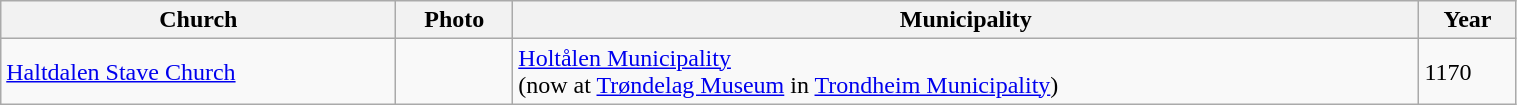<table class="wikitable sortable" width="80%">
<tr>
<th>Church</th>
<th>Photo</th>
<th>Municipality</th>
<th>Year</th>
</tr>
<tr>
<td><a href='#'>Haltdalen Stave Church</a></td>
<td></td>
<td><a href='#'>Holtålen Municipality</a><br>(now at <a href='#'>Trøndelag Museum</a> in <a href='#'>Trondheim Municipality</a>)</td>
<td>1170</td>
</tr>
</table>
